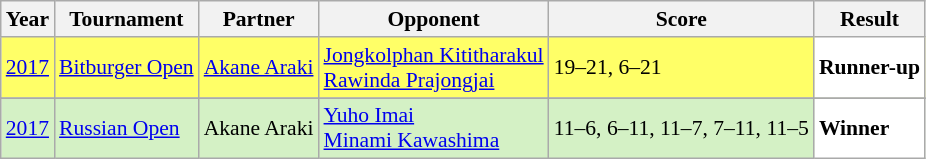<table class="sortable wikitable" style="font-size: 90%;">
<tr>
<th>Year</th>
<th>Tournament</th>
<th>Partner</th>
<th>Opponent</th>
<th>Score</th>
<th>Result</th>
</tr>
<tr style="background:#FFFF67">
<td align="center"><a href='#'>2017</a></td>
<td align="left"><a href='#'>Bitburger Open</a></td>
<td align="left"> <a href='#'>Akane Araki</a></td>
<td align="left"> <a href='#'>Jongkolphan Kititharakul</a><br> <a href='#'>Rawinda Prajongjai</a></td>
<td align="left">19–21, 6–21</td>
<td style="text-align:left; background:white"> <strong>Runner-up</strong></td>
</tr>
<tr>
</tr>
<tr style="background:#D4F1C5">
<td align="center"><a href='#'>2017</a></td>
<td align="left"><a href='#'>Russian Open</a></td>
<td align="left"> Akane Araki</td>
<td align="left"> <a href='#'>Yuho Imai</a><br> <a href='#'>Minami Kawashima</a></td>
<td align="left">11–6, 6–11, 11–7, 7–11, 11–5</td>
<td style="text-align:left; background:white"> <strong>Winner</strong></td>
</tr>
</table>
